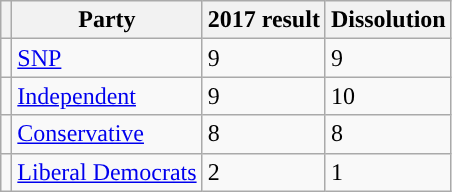<table class="wikitable">
<tr>
<th></th>
<th scope="col">Party</th>
<th scope="col">2017 result</th>
<th scope="col">Dissolution</th>
</tr>
<tr>
<td style="background:"></td>
<td scope="row"><a href='#'>SNP</a></td>
<td>9</td>
<td>9</td>
</tr>
<tr>
<td style="background:"></td>
<td scope="row"><a href='#'>Independent</a></td>
<td>9</td>
<td>10</td>
</tr>
<tr>
<td style="background:"></td>
<td scope="row"><a href='#'>Conservative</a></td>
<td>8</td>
<td>8</td>
</tr>
<tr>
<td style="background:"></td>
<td scope="row"><a href='#'>Liberal Democrats</a></td>
<td>2</td>
<td>1</td>
</tr>
</table>
